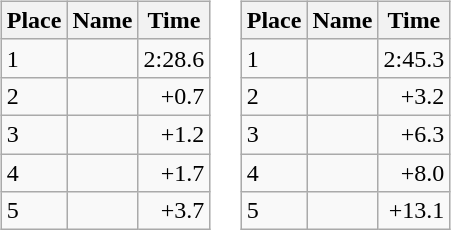<table border="0">
<tr>
<td valign="top"><br><table class="wikitable">
<tr>
<th>Place</th>
<th>Name</th>
<th>Time</th>
</tr>
<tr>
<td>1</td>
<td></td>
<td align="right">2:28.6</td>
</tr>
<tr>
<td>2</td>
<td></td>
<td align="right">+0.7</td>
</tr>
<tr>
<td>3</td>
<td></td>
<td align="right">+1.2</td>
</tr>
<tr>
<td>4</td>
<td></td>
<td align="right">+1.7</td>
</tr>
<tr>
<td>5</td>
<td></td>
<td align="right">+3.7</td>
</tr>
</table>
</td>
<td valign="top"><br><table class="wikitable">
<tr>
<th>Place</th>
<th>Name</th>
<th>Time</th>
</tr>
<tr>
<td>1</td>
<td></td>
<td align="right">2:45.3</td>
</tr>
<tr>
<td>2</td>
<td></td>
<td align="right">+3.2</td>
</tr>
<tr>
<td>3</td>
<td></td>
<td align="right">+6.3</td>
</tr>
<tr>
<td>4</td>
<td></td>
<td align="right">+8.0</td>
</tr>
<tr>
<td>5</td>
<td></td>
<td align="right">+13.1</td>
</tr>
</table>
</td>
</tr>
</table>
